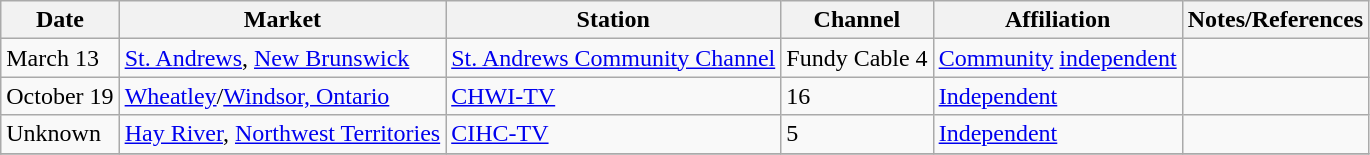<table class="wikitable">
<tr>
<th>Date</th>
<th>Market</th>
<th>Station</th>
<th>Channel</th>
<th>Affiliation</th>
<th>Notes/References</th>
</tr>
<tr>
<td>March 13</td>
<td><a href='#'>St. Andrews</a>, <a href='#'>New Brunswick</a></td>
<td><a href='#'>St. Andrews Community Channel</a></td>
<td>Fundy Cable 4</td>
<td><a href='#'>Community</a> <a href='#'>independent</a></td>
<td></td>
</tr>
<tr>
<td>October 19</td>
<td><a href='#'>Wheatley</a>/<a href='#'>Windsor, Ontario</a></td>
<td><a href='#'>CHWI-TV</a></td>
<td>16</td>
<td><a href='#'>Independent</a></td>
<td></td>
</tr>
<tr>
<td>Unknown</td>
<td><a href='#'>Hay River</a>, <a href='#'>Northwest Territories</a></td>
<td><a href='#'>CIHC-TV</a></td>
<td>5</td>
<td><a href='#'>Independent</a> <br> </td>
<td></td>
</tr>
<tr>
</tr>
</table>
